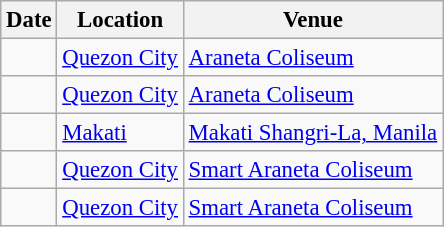<table class="wikitable sortable" style="font-size: 95%">
<tr>
<th>Date</th>
<th>Location</th>
<th>Venue</th>
</tr>
<tr>
<td></td>
<td><a href='#'>Quezon City</a></td>
<td><a href='#'>Araneta Coliseum</a></td>
</tr>
<tr>
<td></td>
<td><a href='#'>Quezon City</a></td>
<td><a href='#'>Araneta Coliseum</a></td>
</tr>
<tr>
<td></td>
<td><a href='#'>Makati</a></td>
<td><a href='#'>Makati Shangri-La, Manila</a></td>
</tr>
<tr>
<td></td>
<td><a href='#'>Quezon City</a></td>
<td><a href='#'>Smart Araneta Coliseum</a></td>
</tr>
<tr>
<td></td>
<td><a href='#'>Quezon City</a></td>
<td><a href='#'>Smart Araneta Coliseum</a></td>
</tr>
</table>
